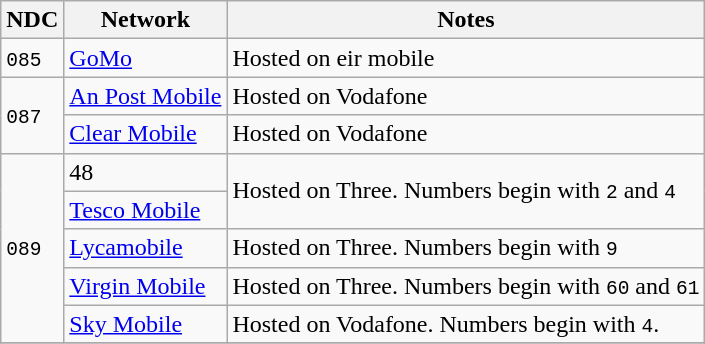<table class="wikitable">
<tr>
<th>NDC</th>
<th>Network</th>
<th>Notes</th>
</tr>
<tr>
<td><code>085</code></td>
<td><a href='#'>GoMo</a></td>
<td>Hosted on eir mobile</td>
</tr>
<tr>
<td rowspan="2"><code>087</code></td>
<td><a href='#'>An Post Mobile</a></td>
<td>Hosted on Vodafone</td>
</tr>
<tr>
<td><a href='#'>Clear Mobile</a></td>
<td>Hosted on Vodafone</td>
</tr>
<tr>
<td rowspan="5"><code>089</code></td>
<td>48</td>
<td rowspan="2">Hosted on Three. Numbers begin with <code>2</code> and <code>4</code></td>
</tr>
<tr>
<td><a href='#'>Tesco Mobile</a></td>
</tr>
<tr>
<td><a href='#'>Lycamobile</a></td>
<td>Hosted on Three. Numbers begin with <code>9</code></td>
</tr>
<tr>
<td><a href='#'>Virgin Mobile</a></td>
<td>Hosted on Three. Numbers begin with <code>60</code> and <code>61</code></td>
</tr>
<tr>
<td><a href='#'>Sky Mobile</a></td>
<td>Hosted on Vodafone. Numbers begin with <code>4</code>.</td>
</tr>
<tr>
</tr>
</table>
